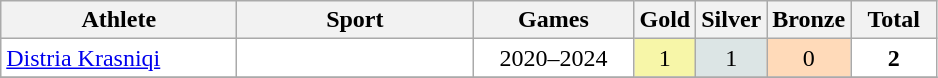<table class="wikitable">
<tr>
<th width=150>Athlete</th>
<th width=150>Sport</th>
<th width=100>Games</th>
<th> Gold</th>
<th> Silver</th>
<th> Bronze</th>
<th width=50>Total</th>
</tr>
<tr align="center" valign="middle" bgcolor="#FFFFFF">
<td align=left><a href='#'>Distria Krasniqi</a></td>
<td align=left></td>
<td>2020–2024</td>
<td style="background:#F7F6A8;">1</td>
<td style="background:#DCE5E5;">1</td>
<td style="background:#FFDAB9;">0</td>
<td><strong>2</strong></td>
</tr>
<tr>
</tr>
</table>
